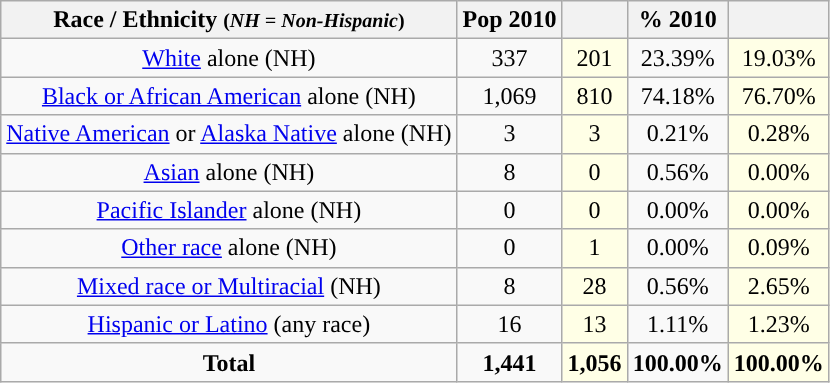<table class="wikitable" style="text-align:center;">
<tr>
<th>Race / Ethnicity <small>(<em>NH = Non-Hispanic</em>)</small></th>
<th>Pop 2010</th>
<th></th>
<th>% 2010</th>
<th></th>
</tr>
<tr>
<td><a href='#'>White</a> alone (NH)</td>
<td>337</td>
<td style='background: #ffffe6;'>201</td>
<td>23.39%</td>
<td style='background: #ffffe6;'>19.03%</td>
</tr>
<tr>
<td><a href='#'>Black or African American</a> alone (NH)</td>
<td>1,069</td>
<td style='background: #ffffe6;'>810</td>
<td>74.18%</td>
<td style='background: #ffffe6;'>76.70%</td>
</tr>
<tr>
<td><a href='#'>Native American</a> or <a href='#'>Alaska Native</a> alone (NH)</td>
<td>3</td>
<td style='background: #ffffe6;'>3</td>
<td>0.21%</td>
<td style='background: #ffffe6;'>0.28%</td>
</tr>
<tr>
<td><a href='#'>Asian</a> alone (NH)</td>
<td>8</td>
<td style='background: #ffffe6;'>0</td>
<td>0.56%</td>
<td style='background: #ffffe6;'>0.00%</td>
</tr>
<tr>
<td><a href='#'>Pacific Islander</a> alone (NH)</td>
<td>0</td>
<td style='background: #ffffe6;'>0</td>
<td>0.00%</td>
<td style='background: #ffffe6;'>0.00%</td>
</tr>
<tr>
<td><a href='#'>Other race</a> alone (NH)</td>
<td>0</td>
<td style='background: #ffffe6;'>1</td>
<td>0.00%</td>
<td style='background: #ffffe6;'>0.09%</td>
</tr>
<tr>
<td><a href='#'>Mixed race or Multiracial</a> (NH)</td>
<td>8</td>
<td style='background: #ffffe6;'>28</td>
<td>0.56%</td>
<td style='background: #ffffe6;'>2.65%</td>
</tr>
<tr>
<td><a href='#'>Hispanic or Latino</a> (any race)</td>
<td>16</td>
<td style='background: #ffffe6;'>13</td>
<td>1.11%</td>
<td style='background: #ffffe6;'>1.23%</td>
</tr>
<tr>
<td><strong>Total</strong></td>
<td><strong>1,441</strong></td>
<td style='background: #ffffe6;'><strong>1,056</strong></td>
<td><strong>100.00%</strong></td>
<td style='background: #ffffe6;'><strong>100.00%</strong></td>
</tr>
</table>
